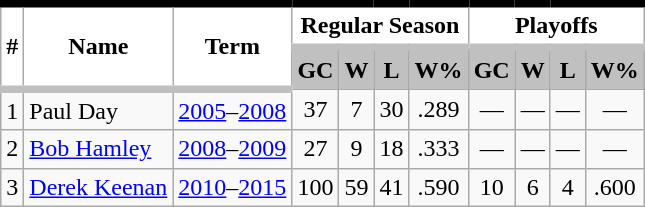<table class="wikitable">
<tr>
<th rowspan="2" style="background:#FFFFFF;border-top:black 5px solid;border-bottom:silver 5px solid;">#</th>
<th rowspan="2" style="background:#FFFFFF;border-top:black 5px solid;border-bottom:silver 5px solid;">Name</th>
<th rowspan="2" style="background:#FFFFFF;border-top:black 5px solid;border-bottom:silver 5px solid;">Term</th>
<th colspan="4" style="background:#FFFFFF;border-top:black 5px solid;border-bottom:silver 5px solid;">Regular Season</th>
<th colspan="4" style="background:#FFFFFF;border-top:black 5px solid;border-bottom:silver 5px solid;">Playoffs</th>
</tr>
<tr>
<th style="background: silver; color: black">GC</th>
<th style="background: silver; color: black">W</th>
<th style="background: silver; color: black">L</th>
<th style="background: silver; color: black">W%</th>
<th style="background: silver; color: black">GC</th>
<th style="background: silver; color: black">W</th>
<th style="background: silver; color: black">L</th>
<th style="background: silver; color: black">W%</th>
</tr>
<tr>
<td align=center>1</td>
<td>Paul Day</td>
<td align=center><a href='#'>2005</a>–<a href='#'>2008</a></td>
<td align=center>37</td>
<td align=center>7</td>
<td align=center>30</td>
<td align=center>.289</td>
<td align=center>—</td>
<td align=center>—</td>
<td align=center>—</td>
<td align=center>—</td>
</tr>
<tr>
<td align=center>2</td>
<td><a href='#'>Bob Hamley</a></td>
<td align=center><a href='#'>2008</a>–<a href='#'>2009</a></td>
<td align=center>27</td>
<td align=center>9</td>
<td align=center>18</td>
<td align=center>.333</td>
<td align=center>—</td>
<td align=center>—</td>
<td align=center>—</td>
<td align=center>—</td>
</tr>
<tr>
<td align=center>3</td>
<td><a href='#'>Derek Keenan</a></td>
<td align=center><a href='#'>2010</a>–<a href='#'>2015</a></td>
<td align=center>100</td>
<td align=center>59</td>
<td align=center>41</td>
<td align=center>.590</td>
<td align=center>10</td>
<td align=center>6</td>
<td align=center>4</td>
<td align=center>.600</td>
</tr>
</table>
